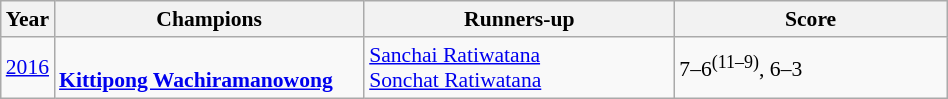<table class="wikitable" style="font-size:90%">
<tr>
<th>Year</th>
<th width="200">Champions</th>
<th width="200">Runners-up</th>
<th width="175">Score</th>
</tr>
<tr>
<td><a href='#'>2016</a></td>
<td><br> <strong><a href='#'>Kittipong Wachiramanowong</a></strong></td>
<td> <a href='#'>Sanchai Ratiwatana</a><br> <a href='#'>Sonchat Ratiwatana</a></td>
<td>7–6<sup>(11–9)</sup>, 6–3</td>
</tr>
</table>
